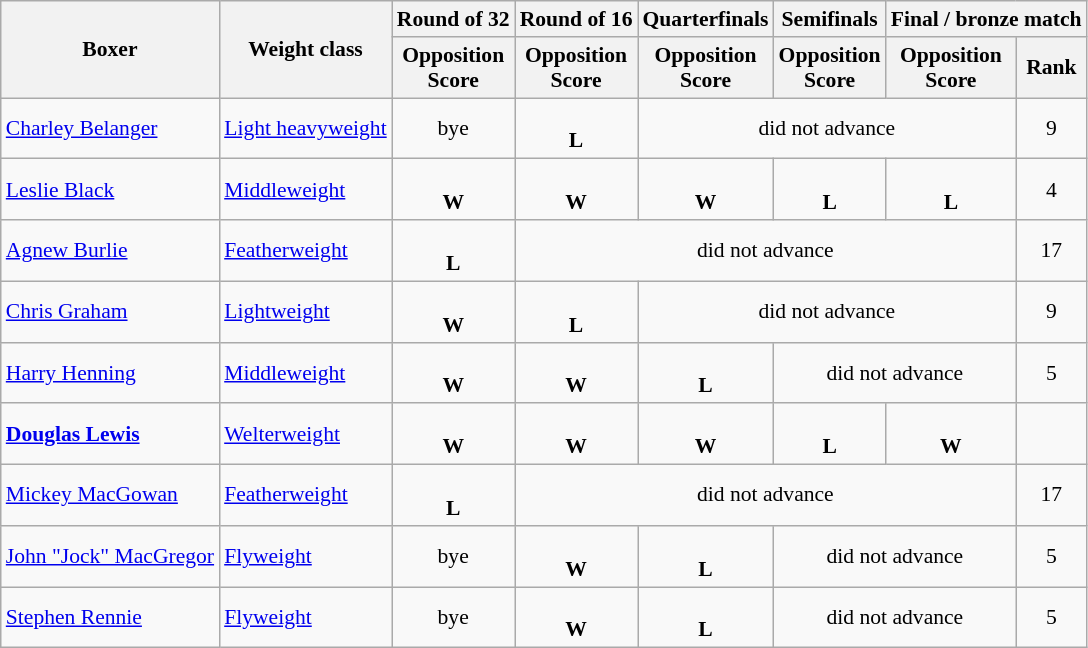<table class=wikitable style="font-size:90%">
<tr>
<th rowspan="2">Boxer</th>
<th rowspan="2">Weight class</th>
<th>Round of 32</th>
<th>Round of 16</th>
<th>Quarterfinals</th>
<th>Semifinals</th>
<th colspan="2">Final / bronze match</th>
</tr>
<tr>
<th>Opposition<br>Score</th>
<th>Opposition<br>Score</th>
<th>Opposition<br>Score</th>
<th>Opposition<br>Score</th>
<th>Opposition<br>Score</th>
<th>Rank</th>
</tr>
<tr>
<td><a href='#'>Charley Belanger</a></td>
<td><a href='#'>Light heavyweight</a></td>
<td align=center>bye</td>
<td align=center> <br> <strong>L</strong></td>
<td align=center colspan=3>did not advance</td>
<td align=center>9</td>
</tr>
<tr>
<td><a href='#'>Leslie Black</a></td>
<td><a href='#'>Middleweight</a></td>
<td align=center> <br> <strong>W</strong></td>
<td align=center> <br> <strong>W</strong></td>
<td align=center> <br> <strong>W</strong></td>
<td align=center> <br> <strong>L</strong></td>
<td align=center> <br> <strong>L</strong></td>
<td align=center>4</td>
</tr>
<tr>
<td><a href='#'>Agnew Burlie</a></td>
<td><a href='#'>Featherweight</a></td>
<td align=center> <br> <strong>L</strong></td>
<td align=center colspan=4>did not advance</td>
<td align=center>17</td>
</tr>
<tr>
<td><a href='#'>Chris Graham</a></td>
<td><a href='#'>Lightweight</a></td>
<td align=center> <br> <strong>W</strong></td>
<td align=center> <br> <strong>L</strong></td>
<td align=center colspan=3>did not advance</td>
<td align=center>9</td>
</tr>
<tr>
<td><a href='#'>Harry Henning</a></td>
<td><a href='#'>Middleweight</a></td>
<td align=center> <br> <strong>W</strong></td>
<td align=center> <br> <strong>W</strong></td>
<td align=center> <br> <strong>L</strong></td>
<td align=center colspan=2>did not advance</td>
<td align=center>5</td>
</tr>
<tr>
<td><strong><a href='#'>Douglas Lewis</a></strong></td>
<td><a href='#'>Welterweight</a></td>
<td align=center> <br> <strong>W</strong></td>
<td align=center> <br> <strong>W</strong></td>
<td align=center> <br> <strong>W</strong></td>
<td align=center> <br> <strong>L</strong></td>
<td align=center> <br> <strong>W</strong></td>
<td align=center></td>
</tr>
<tr>
<td><a href='#'>Mickey MacGowan</a></td>
<td><a href='#'>Featherweight</a></td>
<td align=center> <br> <strong>L</strong></td>
<td align=center colspan=4>did not advance</td>
<td align=center>17</td>
</tr>
<tr>
<td><a href='#'>John "Jock" MacGregor</a></td>
<td><a href='#'>Flyweight</a></td>
<td align=center>bye</td>
<td align=center> <br> <strong>W</strong></td>
<td align=center> <br> <strong>L</strong></td>
<td align=center colspan=2>did not advance</td>
<td align=center>5</td>
</tr>
<tr>
<td><a href='#'>Stephen Rennie</a></td>
<td><a href='#'>Flyweight</a></td>
<td align=center>bye</td>
<td align=center> <br> <strong>W</strong></td>
<td align=center> <br> <strong>L</strong></td>
<td align=center colspan=2>did not advance</td>
<td align=center>5</td>
</tr>
</table>
